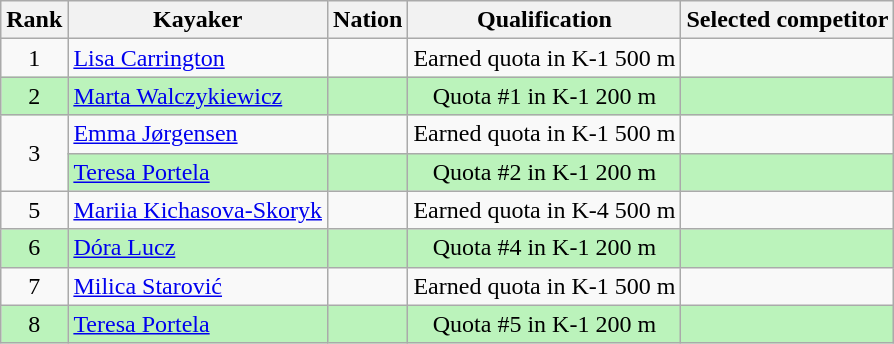<table class="wikitable" style="text-align:center">
<tr>
<th>Rank</th>
<th>Kayaker</th>
<th>Nation</th>
<th>Qualification</th>
<th>Selected competitor</th>
</tr>
<tr>
<td>1</td>
<td align="left"><a href='#'>Lisa Carrington</a></td>
<td align="left"></td>
<td>Earned quota in K-1 500 m</td>
<td></td>
</tr>
<tr bgcolor=bbf3bb>
<td>2</td>
<td align="left"><a href='#'>Marta Walczykiewicz</a></td>
<td align="left"></td>
<td>Quota #1 in K-1 200 m</td>
<td></td>
</tr>
<tr>
<td rowspan=2>3</td>
<td align="left"><a href='#'>Emma Jørgensen</a></td>
<td align="left"></td>
<td>Earned quota in K-1 500 m</td>
<td></td>
</tr>
<tr bgcolor=bbf3bb>
<td align="left"><a href='#'>Teresa Portela</a></td>
<td align="left"></td>
<td>Quota #2 in K-1 200 m</td>
<td></td>
</tr>
<tr>
<td>5</td>
<td align="left"><a href='#'>Mariia Kichasova-Skoryk</a></td>
<td align="left"></td>
<td>Earned quota in K-4 500 m</td>
<td></td>
</tr>
<tr bgcolor=bbf3bb>
<td>6</td>
<td align="left"><a href='#'>Dóra Lucz</a></td>
<td align="left"></td>
<td>Quota #4 in K-1 200 m</td>
<td></td>
</tr>
<tr>
<td>7</td>
<td align="left"><a href='#'>Milica Starović</a></td>
<td align="left"></td>
<td>Earned quota in K-1 500 m</td>
<td></td>
</tr>
<tr bgcolor=bbf3bb>
<td>8</td>
<td align="left"><a href='#'>Teresa Portela</a></td>
<td align="left"></td>
<td>Quota #5 in K-1 200 m</td>
<td></td>
</tr>
</table>
